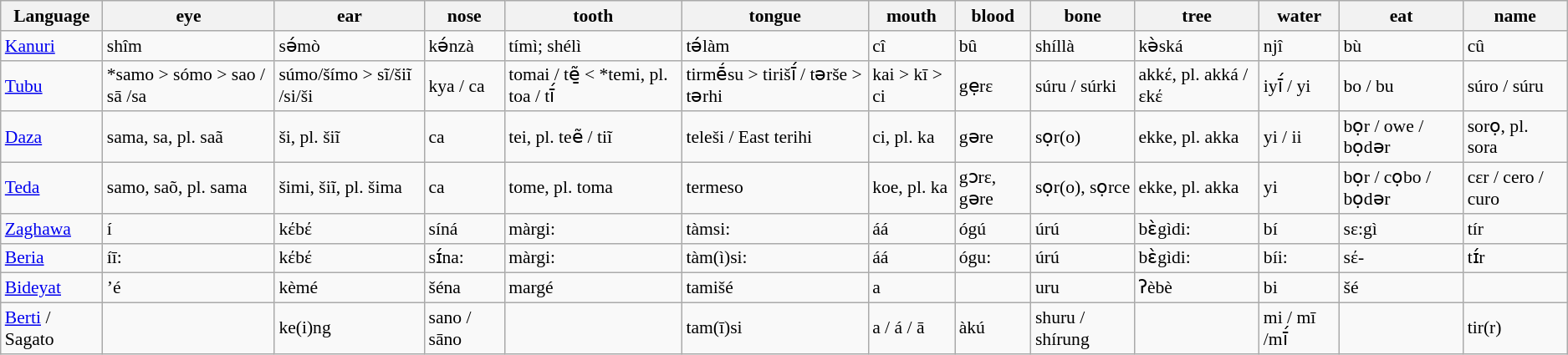<table class="wikitable sortable" | style="font-size: 90%;" |>
<tr>
<th>Language</th>
<th>eye</th>
<th>ear</th>
<th>nose</th>
<th>tooth</th>
<th>tongue</th>
<th>mouth</th>
<th>blood</th>
<th>bone</th>
<th>tree</th>
<th>water</th>
<th>eat</th>
<th>name</th>
</tr>
<tr>
<td><a href='#'>Kanuri</a></td>
<td>shîm</td>
<td>sə́mò</td>
<td>kə́nzà</td>
<td>tímì; shélì</td>
<td>tə́làm</td>
<td>cî</td>
<td>bû</td>
<td>shíllà</td>
<td>kə̀ská</td>
<td>njî</td>
<td>bù</td>
<td>cû</td>
</tr>
<tr>
<td><a href='#'>Tubu</a></td>
<td>*samo > sómo > sao / sā /sa</td>
<td>súmo/šímo > sĩ/šiĩ /si/ši</td>
<td>kya / ca</td>
<td>tomai / tẽ̱ < *temi, pl. toa / tī́</td>
<td>tirmḗsu > tirišī́ / tərše > tərhi</td>
<td>kai > kī > ci</td>
<td>gẹrε</td>
<td>súru / súrki</td>
<td>akkέ, pl. akká / εkέ</td>
<td>iyī́ / yi</td>
<td>bo / bu</td>
<td>súro / súru</td>
</tr>
<tr>
<td><a href='#'>Daza</a></td>
<td>sama, sa, pl. saã</td>
<td>ši, pl. šiĩ</td>
<td>ca</td>
<td>tei, pl. teẽ / tiĩ</td>
<td>teleši / East terihi</td>
<td>ci, pl. ka</td>
<td>gəre</td>
<td>sọr(o)</td>
<td>ekke, pl. akka</td>
<td>yi / ii</td>
<td>bọr / owe / bọdər</td>
<td>sorọ, pl. sora</td>
</tr>
<tr>
<td><a href='#'>Teda</a></td>
<td>samo, saõ, pl. sama</td>
<td>šimi, šiĩ, pl. šima</td>
<td>ca</td>
<td>tome, pl. toma</td>
<td>termeso</td>
<td>koe, pl. ka</td>
<td>gɔrε, gəre</td>
<td>sọr(o), sọrce</td>
<td>ekke, pl. akka</td>
<td>yi</td>
<td>bọr / cọbo / bọdər</td>
<td>cεr / cero / curo</td>
</tr>
<tr>
<td><a href='#'>Zaghawa</a></td>
<td>í</td>
<td>kέbέ</td>
<td>síná</td>
<td>màrgi:</td>
<td>tàmsi:</td>
<td>áá</td>
<td>ógú</td>
<td>úrú</td>
<td>bɛ̀gìdi:</td>
<td>bí</td>
<td>sε:gì</td>
<td>tír</td>
</tr>
<tr>
<td><a href='#'>Beria</a></td>
<td>íī:</td>
<td>kέbέ</td>
<td>sɪ́na:</td>
<td>màrgi:</td>
<td>tàm(ì)si:</td>
<td>áá</td>
<td>ógu:</td>
<td>úrú</td>
<td>bɛ̀gìdi:</td>
<td>bíi:</td>
<td>sέ-</td>
<td>tɪ́r</td>
</tr>
<tr>
<td><a href='#'>Bideyat</a></td>
<td>’é</td>
<td>kèmé</td>
<td>šéna</td>
<td>margé</td>
<td>tamišé</td>
<td>a</td>
<td></td>
<td>uru</td>
<td>ʔèbè</td>
<td>bi</td>
<td>šé</td>
<td></td>
</tr>
<tr>
<td><a href='#'>Berti</a> / Sagato</td>
<td></td>
<td>ke(i)ng</td>
<td>sano / sāno</td>
<td></td>
<td>tam(ī)si</td>
<td>a / á / ā</td>
<td>àkú</td>
<td>shuru / shírung</td>
<td></td>
<td>mi / mī /mī́</td>
<td></td>
<td>tir(r)</td>
</tr>
</table>
